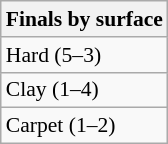<table class=wikitable style=font-size:90%>
<tr>
<th>Finals by surface</th>
</tr>
<tr>
<td>Hard (5–3)</td>
</tr>
<tr>
<td>Clay (1–4)</td>
</tr>
<tr>
<td>Carpet (1–2)</td>
</tr>
</table>
